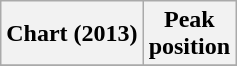<table class="wikitable plainrowheaders" style="text-align:center">
<tr>
<th>Chart (2013)</th>
<th>Peak<br>position</th>
</tr>
<tr>
</tr>
</table>
